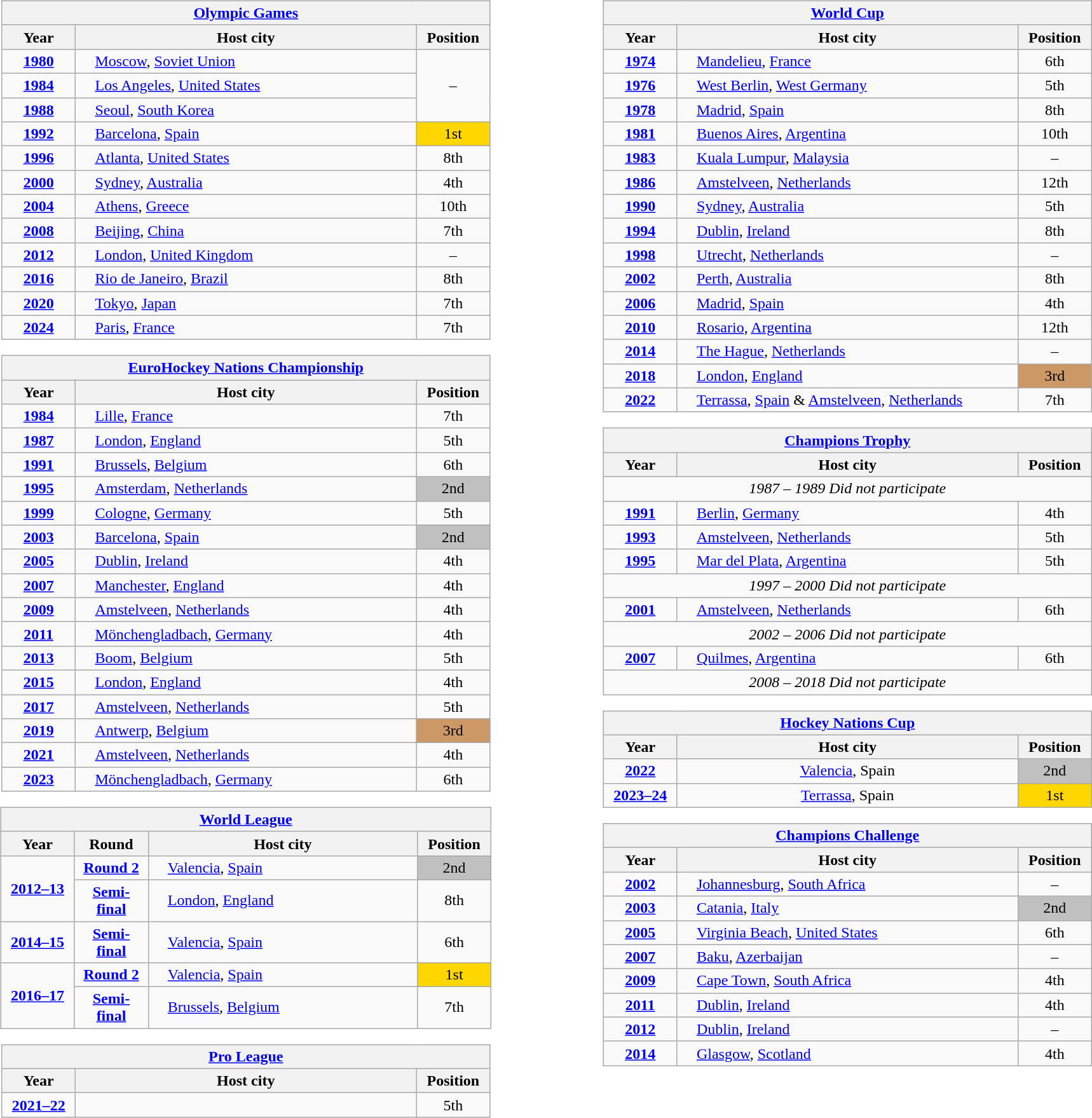<table width="100%">
<tr>
<td width="50%" valign="top" align="center"><br><table class="wikitable" style="text-align: center;">
<tr>
<th colspan=3 style="background-color: ;"><a href='#'>Olympic Games</a></th>
</tr>
<tr>
<th style="width: 70px;">Year</th>
<th style="width: 350px;">Host city</th>
<th style="width: 70px;">Position</th>
</tr>
<tr>
<td><strong><a href='#'>1980</a></strong></td>
<td style="text-align: left; padding-left: 20px;"> <a href='#'>Moscow</a>, <a href='#'>Soviet Union</a></td>
<td rowspan=3>–</td>
</tr>
<tr>
<td><strong><a href='#'>1984</a></strong></td>
<td style="text-align: left; padding-left: 20px;"> <a href='#'>Los Angeles</a>, <a href='#'>United States</a></td>
</tr>
<tr>
<td><strong><a href='#'>1988</a></strong></td>
<td style="text-align: left; padding-left: 20px;"> <a href='#'>Seoul</a>, <a href='#'>South Korea</a></td>
</tr>
<tr>
<td><strong><a href='#'>1992</a></strong></td>
<td style="text-align: left; padding-left: 20px;"> <a href='#'>Barcelona</a>, <a href='#'>Spain</a></td>
<td style="background-color: gold;">1st</td>
</tr>
<tr>
<td><strong><a href='#'>1996</a></strong></td>
<td style="text-align: left; padding-left: 20px;"> <a href='#'>Atlanta</a>, <a href='#'>United States</a></td>
<td>8th</td>
</tr>
<tr>
<td><strong><a href='#'>2000</a></strong></td>
<td style="text-align: left; padding-left: 20px;"> <a href='#'>Sydney</a>, <a href='#'>Australia</a></td>
<td>4th</td>
</tr>
<tr>
<td><strong><a href='#'>2004</a></strong></td>
<td style="text-align: left; padding-left: 20px;"> <a href='#'>Athens</a>, <a href='#'>Greece</a></td>
<td>10th</td>
</tr>
<tr>
<td><strong><a href='#'>2008</a></strong></td>
<td style="text-align: left; padding-left: 20px;"> <a href='#'>Beijing</a>, <a href='#'>China</a></td>
<td>7th</td>
</tr>
<tr>
<td><strong><a href='#'>2012</a></strong></td>
<td style="text-align: left; padding-left: 20px;"> <a href='#'>London</a>, <a href='#'>United Kingdom</a></td>
<td>–</td>
</tr>
<tr>
<td><strong><a href='#'>2016</a></strong></td>
<td style="text-align: left; padding-left: 20px;"> <a href='#'>Rio de Janeiro</a>, <a href='#'>Brazil</a></td>
<td>8th</td>
</tr>
<tr>
<td><strong><a href='#'>2020</a></strong></td>
<td style="text-align: left; padding-left: 20px;"> <a href='#'>Tokyo</a>, <a href='#'>Japan</a></td>
<td>7th</td>
</tr>
<tr>
<td><strong><a href='#'>2024</a></strong></td>
<td style="text-align: left; padding-left: 20px;"> <a href='#'>Paris</a>, <a href='#'>France</a></td>
<td>7th</td>
</tr>
</table>
<table class="wikitable" style="text-align: center;">
<tr>
<th colspan=3 style="background-color: ;"><a href='#'>EuroHockey Nations Championship</a></th>
</tr>
<tr>
<th style="width: 70px;">Year</th>
<th style="width: 350px;">Host city</th>
<th style="width: 70px;">Position</th>
</tr>
<tr>
<td><strong><a href='#'>1984</a></strong></td>
<td style="text-align: left; padding-left: 20px;"> <a href='#'>Lille</a>, <a href='#'>France</a></td>
<td>7th</td>
</tr>
<tr>
<td><strong><a href='#'>1987</a></strong></td>
<td style="text-align: left; padding-left: 20px;"> <a href='#'>London</a>, <a href='#'>England</a></td>
<td>5th</td>
</tr>
<tr>
<td><strong><a href='#'>1991</a></strong></td>
<td style="text-align: left; padding-left: 20px;"> <a href='#'>Brussels</a>, <a href='#'>Belgium</a></td>
<td>6th</td>
</tr>
<tr>
<td><strong><a href='#'>1995</a></strong></td>
<td style="text-align: left; padding-left: 20px;"> <a href='#'>Amsterdam</a>, <a href='#'>Netherlands</a></td>
<td style="background-color: silver;">2nd</td>
</tr>
<tr>
<td><strong><a href='#'>1999</a></strong></td>
<td style="text-align: left; padding-left: 20px;"> <a href='#'>Cologne</a>, <a href='#'>Germany</a></td>
<td>5th</td>
</tr>
<tr>
<td><strong><a href='#'>2003</a></strong></td>
<td style="text-align: left; padding-left: 20px;"> <a href='#'>Barcelona</a>, <a href='#'>Spain</a></td>
<td style="background-color: silver;">2nd</td>
</tr>
<tr>
<td><strong><a href='#'>2005</a></strong></td>
<td style="text-align: left; padding-left: 20px;"> <a href='#'>Dublin</a>, <a href='#'>Ireland</a></td>
<td>4th</td>
</tr>
<tr>
<td><strong><a href='#'>2007</a></strong></td>
<td style="text-align: left; padding-left: 20px;"> <a href='#'>Manchester</a>, <a href='#'>England</a></td>
<td>4th</td>
</tr>
<tr>
<td><strong><a href='#'>2009</a></strong></td>
<td style="text-align: left; padding-left: 20px;"> <a href='#'>Amstelveen</a>, <a href='#'>Netherlands</a></td>
<td>4th</td>
</tr>
<tr>
<td><strong><a href='#'>2011</a></strong></td>
<td style="text-align: left; padding-left: 20px;"> <a href='#'>Mönchengladbach</a>, <a href='#'>Germany</a></td>
<td>4th</td>
</tr>
<tr>
<td><strong><a href='#'>2013</a></strong></td>
<td style="text-align: left; padding-left: 20px;"> <a href='#'>Boom</a>, <a href='#'>Belgium</a></td>
<td>5th</td>
</tr>
<tr>
<td><strong><a href='#'>2015</a></strong></td>
<td style="text-align: left; padding-left: 20px;"> <a href='#'>London</a>, <a href='#'>England</a></td>
<td>4th</td>
</tr>
<tr>
<td><strong><a href='#'>2017</a></strong></td>
<td style="text-align: left; padding-left: 20px;"> <a href='#'>Amstelveen</a>, <a href='#'>Netherlands</a></td>
<td>5th</td>
</tr>
<tr>
<td><strong><a href='#'>2019</a></strong></td>
<td style="text-align: left; padding-left: 20px;"> <a href='#'>Antwerp</a>, <a href='#'>Belgium</a></td>
<td style="background-color: #cc9966;">3rd</td>
</tr>
<tr>
<td><strong><a href='#'>2021</a></strong></td>
<td style="text-align: left; padding-left: 20px;"> <a href='#'>Amstelveen</a>, <a href='#'>Netherlands</a></td>
<td>4th</td>
</tr>
<tr>
<td><strong><a href='#'>2023</a></strong></td>
<td style="text-align: left; padding-left: 20px;"> <a href='#'>Mönchengladbach</a>, <a href='#'>Germany</a></td>
<td>6th</td>
</tr>
</table>
<table class="wikitable" style="text-align: center;">
<tr>
<th colspan=4 style="background-color: ;"><a href='#'>World League</a></th>
</tr>
<tr>
<th style="width: 70px;">Year</th>
<th style="width: 70px;">Round</th>
<th style="width: 275px;">Host city</th>
<th style="width: 70px;">Position</th>
</tr>
<tr>
<td rowspan=2><strong><a href='#'>2012–13</a></strong></td>
<td><strong><a href='#'>Round 2</a></strong></td>
<td style="text-align: left; padding-left: 20px;"> <a href='#'>Valencia</a>, <a href='#'>Spain</a></td>
<td style="background-color: silver;">2nd</td>
</tr>
<tr>
<td><strong><a href='#'>Semi-final</a></strong></td>
<td style="text-align: left; padding-left: 20px;"> <a href='#'>London</a>, <a href='#'>England</a></td>
<td>8th</td>
</tr>
<tr>
<td><strong><a href='#'>2014–15</a></strong></td>
<td><strong><a href='#'>Semi-final</a></strong></td>
<td style="text-align: left; padding-left: 20px;"> <a href='#'>Valencia</a>, <a href='#'>Spain</a></td>
<td>6th</td>
</tr>
<tr>
<td rowspan=2><strong><a href='#'>2016–17</a></strong></td>
<td><strong><a href='#'>Round 2</a></strong></td>
<td style="text-align: left; padding-left: 20px;"> <a href='#'>Valencia</a>, <a href='#'>Spain</a></td>
<td style="background-color: gold;">1st</td>
</tr>
<tr>
<td><strong><a href='#'>Semi-final</a></strong></td>
<td style="text-align: left; padding-left: 20px;"> <a href='#'>Brussels</a>, <a href='#'>Belgium</a></td>
<td>7th</td>
</tr>
</table>
<table class="wikitable" style="text-align: center;">
<tr>
<th colspan=3 style="background-color: ;"><a href='#'>Pro League</a></th>
</tr>
<tr>
<th style="width: 70px;">Year</th>
<th style="width: 350px;">Host city</th>
<th style="width: 70px;">Position</th>
</tr>
<tr>
<td><strong><a href='#'>2021–22</a></strong></td>
<td></td>
<td>5th</td>
</tr>
</table>
</td>
<td width="50%" valign="top" align="center"><br><table class="wikitable" style="text-align: center;">
<tr>
<th colspan=3 style="background-color: ;"><strong><a href='#'>World Cup</a></strong></th>
</tr>
<tr>
<th style="width: 70px;">Year</th>
<th style="width: 350px;">Host city</th>
<th style="width: 70px;">Position</th>
</tr>
<tr>
<td><strong><a href='#'>1974</a></strong></td>
<td style="text-align: left; padding-left: 20px;"> <a href='#'>Mandelieu</a>, <a href='#'>France</a></td>
<td>6th</td>
</tr>
<tr>
<td><strong><a href='#'>1976</a></strong></td>
<td style="text-align: left; padding-left: 20px;"> <a href='#'>West Berlin</a>, <a href='#'>West Germany</a></td>
<td>5th</td>
</tr>
<tr>
<td><strong><a href='#'>1978</a></strong></td>
<td style="text-align: left; padding-left: 20px;"> <a href='#'>Madrid</a>, <a href='#'>Spain</a></td>
<td>8th</td>
</tr>
<tr>
<td><strong><a href='#'>1981</a></strong></td>
<td style="text-align: left; padding-left: 20px;"> <a href='#'>Buenos Aires</a>, <a href='#'>Argentina</a></td>
<td>10th</td>
</tr>
<tr>
<td><strong><a href='#'>1983</a></strong></td>
<td style="text-align: left; padding-left: 20px;"> <a href='#'>Kuala Lumpur</a>, <a href='#'>Malaysia</a></td>
<td>–</td>
</tr>
<tr>
<td><strong><a href='#'>1986</a></strong></td>
<td style="text-align: left; padding-left: 20px;"> <a href='#'>Amstelveen</a>, <a href='#'>Netherlands</a></td>
<td>12th</td>
</tr>
<tr>
<td><strong><a href='#'>1990</a></strong></td>
<td style="text-align: left; padding-left: 20px;"> <a href='#'>Sydney</a>, <a href='#'>Australia</a></td>
<td>5th</td>
</tr>
<tr>
<td><strong><a href='#'>1994</a></strong></td>
<td style="text-align: left; padding-left: 20px;"> <a href='#'>Dublin</a>, <a href='#'>Ireland</a></td>
<td>8th</td>
</tr>
<tr>
<td><strong><a href='#'>1998</a></strong></td>
<td style="text-align: left; padding-left: 20px;"> <a href='#'>Utrecht</a>, <a href='#'>Netherlands</a></td>
<td>–</td>
</tr>
<tr>
<td><strong><a href='#'>2002</a></strong></td>
<td style="text-align: left; padding-left: 20px;"> <a href='#'>Perth</a>, <a href='#'>Australia</a></td>
<td>8th</td>
</tr>
<tr>
<td><strong><a href='#'>2006</a></strong></td>
<td style="text-align: left; padding-left: 20px;"> <a href='#'>Madrid</a>, <a href='#'>Spain</a></td>
<td>4th</td>
</tr>
<tr>
<td><strong><a href='#'>2010</a></strong></td>
<td style="text-align: left; padding-left: 20px;"> <a href='#'>Rosario</a>, <a href='#'>Argentina</a></td>
<td>12th</td>
</tr>
<tr>
<td><strong><a href='#'>2014</a></strong></td>
<td style="text-align: left; padding-left: 20px;"> <a href='#'>The Hague</a>, <a href='#'>Netherlands</a></td>
<td>–</td>
</tr>
<tr>
<td><strong><a href='#'>2018</a></strong></td>
<td style="text-align: left; padding-left: 20px;"> <a href='#'>London</a>, <a href='#'>England</a></td>
<td style="background-color: #cc9966;">3rd</td>
</tr>
<tr>
<td><strong><a href='#'>2022</a></strong></td>
<td style="text-align: left; padding-left: 20px;"> <a href='#'>Terrassa</a>, <a href='#'>Spain</a> &  <a href='#'>Amstelveen</a>, <a href='#'>Netherlands</a></td>
<td>7th</td>
</tr>
</table>
<table class="wikitable" style="text-align: center;">
<tr>
<th colspan=3 style="background-color: ;"><strong><a href='#'>Champions Trophy</a></strong></th>
</tr>
<tr>
<th style="width: 70px;">Year</th>
<th style="width: 350px;">Host city</th>
<th style="width: 70px;">Position</th>
</tr>
<tr>
<td colspan=3><em>1987 – 1989 Did not participate</em></td>
</tr>
<tr>
<td><strong><a href='#'>1991</a></strong></td>
<td style="text-align: left; padding-left: 20px;"> <a href='#'>Berlin</a>, <a href='#'>Germany</a></td>
<td>4th</td>
</tr>
<tr>
<td><strong><a href='#'>1993</a></strong></td>
<td style="text-align: left; padding-left: 20px;"> <a href='#'>Amstelveen</a>, <a href='#'>Netherlands</a></td>
<td>5th</td>
</tr>
<tr>
<td><strong><a href='#'>1995</a></strong></td>
<td style="text-align: left; padding-left: 20px;"> <a href='#'>Mar del Plata</a>, <a href='#'>Argentina</a></td>
<td>5th</td>
</tr>
<tr>
<td colspan=3><em>1997 – 2000 Did not participate</em></td>
</tr>
<tr>
<td><strong><a href='#'>2001</a></strong></td>
<td style="text-align: left; padding-left: 20px;"> <a href='#'>Amstelveen</a>, <a href='#'>Netherlands</a></td>
<td>6th</td>
</tr>
<tr>
<td colspan=3><em>2002 – 2006 Did not participate</em></td>
</tr>
<tr>
<td><strong><a href='#'>2007</a></strong></td>
<td style="text-align: left; padding-left: 20px;"> <a href='#'>Quilmes</a>, <a href='#'>Argentina</a></td>
<td>6th</td>
</tr>
<tr>
<td colspan=3><em>2008 – 2018 Did not participate</em></td>
</tr>
</table>
<table class="wikitable" style="text-align: center;">
<tr>
<th colspan=3 style="background-color: ;"><a href='#'>Hockey Nations Cup</a></th>
</tr>
<tr>
<th style="width: 70px;">Year</th>
<th style="width: 350px;">Host city</th>
<th style="width: 70px;">Position</th>
</tr>
<tr>
<td><strong><a href='#'>2022</a></strong></td>
<td> <a href='#'>Valencia</a>, Spain</td>
<td style="background-color: silver;">2nd</td>
</tr>
<tr>
<td><strong><a href='#'>2023–24</a></strong></td>
<td> <a href='#'>Terrassa</a>, Spain</td>
<td style="background-color: gold;">1st</td>
</tr>
</table>
<table class="wikitable" style="text-align: center;">
<tr>
<th colspan=3 style="background-color: ;"><strong><a href='#'>Champions Challenge</a></strong></th>
</tr>
<tr>
<th style="width: 70px;">Year</th>
<th style="width: 350px;">Host city</th>
<th style="width: 70px;">Position</th>
</tr>
<tr>
<td><strong><a href='#'>2002</a></strong></td>
<td style="text-align: left; padding-left: 20px;"> <a href='#'>Johannesburg</a>, <a href='#'>South Africa</a></td>
<td>–</td>
</tr>
<tr>
<td><strong><a href='#'>2003</a></strong></td>
<td style="text-align: left; padding-left: 20px;"> <a href='#'>Catania</a>, <a href='#'>Italy</a></td>
<td style="background-color: silver;">2nd</td>
</tr>
<tr>
<td><strong><a href='#'>2005</a></strong></td>
<td style="text-align: left; padding-left: 20px;"> <a href='#'>Virginia Beach</a>, <a href='#'>United States</a></td>
<td>6th</td>
</tr>
<tr>
<td><strong><a href='#'>2007</a></strong></td>
<td style="text-align: left; padding-left: 20px;"> <a href='#'>Baku</a>, <a href='#'>Azerbaijan</a></td>
<td>–</td>
</tr>
<tr>
<td><strong><a href='#'>2009</a></strong></td>
<td style="text-align: left; padding-left: 20px;"> <a href='#'>Cape Town</a>, <a href='#'>South Africa</a></td>
<td>4th</td>
</tr>
<tr>
<td><strong><a href='#'>2011</a></strong></td>
<td style="text-align: left; padding-left: 20px;"> <a href='#'>Dublin</a>, <a href='#'>Ireland</a></td>
<td>4th</td>
</tr>
<tr>
<td><strong><a href='#'>2012</a></strong></td>
<td style="text-align: left; padding-left: 20px;"> <a href='#'>Dublin</a>, <a href='#'>Ireland</a></td>
<td>–</td>
</tr>
<tr>
<td><strong><a href='#'>2014</a></strong></td>
<td style="text-align: left; padding-left: 20px;"> <a href='#'>Glasgow</a>, <a href='#'>Scotland</a></td>
<td>4th</td>
</tr>
</table>
</td>
</tr>
</table>
